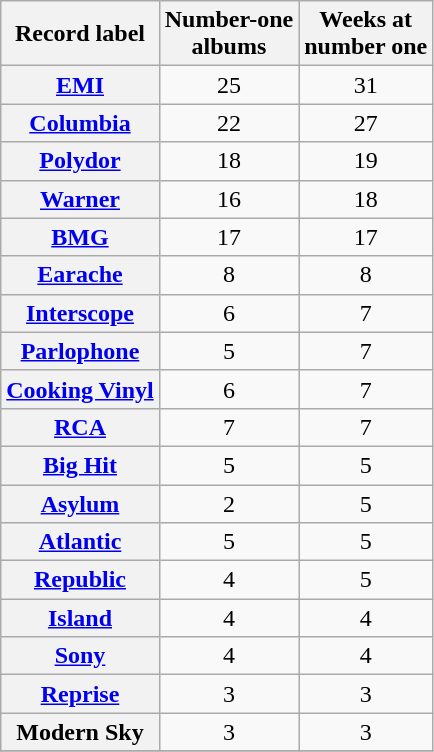<table class="wikitable plainrowheaders sortable">
<tr>
<th scope=col>Record label</th>
<th scope=col>Number-one<br>albums</th>
<th scope=col>Weeks at<br>number one</th>
</tr>
<tr>
<th scope=row><a href='#'>EMI</a></th>
<td align=center>25</td>
<td align=center>31</td>
</tr>
<tr>
<th scope=row><a href='#'>Columbia</a></th>
<td align=center>22</td>
<td align=center>27</td>
</tr>
<tr>
<th scope=row><a href='#'>Polydor</a></th>
<td align=center>18</td>
<td align=center>19</td>
</tr>
<tr>
<th scope=row><a href='#'>Warner</a></th>
<td align=center>16</td>
<td align=center>18</td>
</tr>
<tr>
<th scope=row><a href='#'>BMG</a></th>
<td align=center>17</td>
<td align=center>17</td>
</tr>
<tr>
<th scope=row><a href='#'>Earache</a></th>
<td align=center>8</td>
<td align=center>8</td>
</tr>
<tr>
<th scope=row><a href='#'>Interscope</a></th>
<td align=center>6</td>
<td align=center>7</td>
</tr>
<tr>
<th scope=row><a href='#'>Parlophone</a></th>
<td align=center>5</td>
<td align=center>7</td>
</tr>
<tr>
<th scope=row><a href='#'>Cooking Vinyl</a></th>
<td align=center>6</td>
<td align=center>7</td>
</tr>
<tr>
<th scope=row><a href='#'>RCA</a></th>
<td align=center>7</td>
<td align=center>7</td>
</tr>
<tr>
<th scope=row><a href='#'>Big Hit</a></th>
<td align=center>5</td>
<td align=center>5</td>
</tr>
<tr>
<th scope=row><a href='#'>Asylum</a></th>
<td align=center>2</td>
<td align=center>5</td>
</tr>
<tr>
<th scope=row><a href='#'>Atlantic</a></th>
<td align=center>5</td>
<td align=center>5</td>
</tr>
<tr>
<th scope=row><a href='#'>Republic</a></th>
<td align=center>4</td>
<td align=center>5</td>
</tr>
<tr>
<th scope=row><a href='#'>Island</a></th>
<td align=center>4</td>
<td align=center>4</td>
</tr>
<tr>
<th scope=row><a href='#'>Sony</a></th>
<td align=center>4</td>
<td align=center>4</td>
</tr>
<tr>
<th scope=row><a href='#'>Reprise</a></th>
<td align=center>3</td>
<td align=center>3</td>
</tr>
<tr>
<th scope=row>Modern Sky</th>
<td align=center>3</td>
<td align=center>3</td>
</tr>
<tr>
</tr>
</table>
